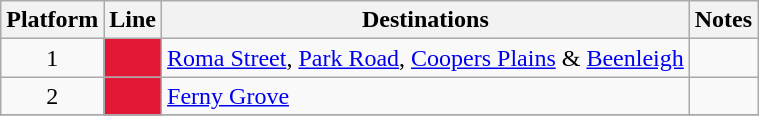<table class="wikitable" style="float: none; margin: 0.5em; ">
<tr>
<th>Platform</th>
<th>Line</th>
<th>Destinations</th>
<th>Notes</th>
</tr>
<tr>
<td rowspan=1 style="text-align:center;">1</td>
<td style="background:#E31836"><a href='#'></a></td>
<td><a href='#'>Roma Street</a>, <a href='#'>Park Road</a>, <a href='#'>Coopers Plains</a> & <a href='#'>Beenleigh</a></td>
<td></td>
</tr>
<tr>
<td rowspan=1 style="text-align:center;">2</td>
<td style="background:#E31836"><a href='#'></a></td>
<td><a href='#'>Ferny Grove</a></td>
<td></td>
</tr>
<tr>
</tr>
</table>
